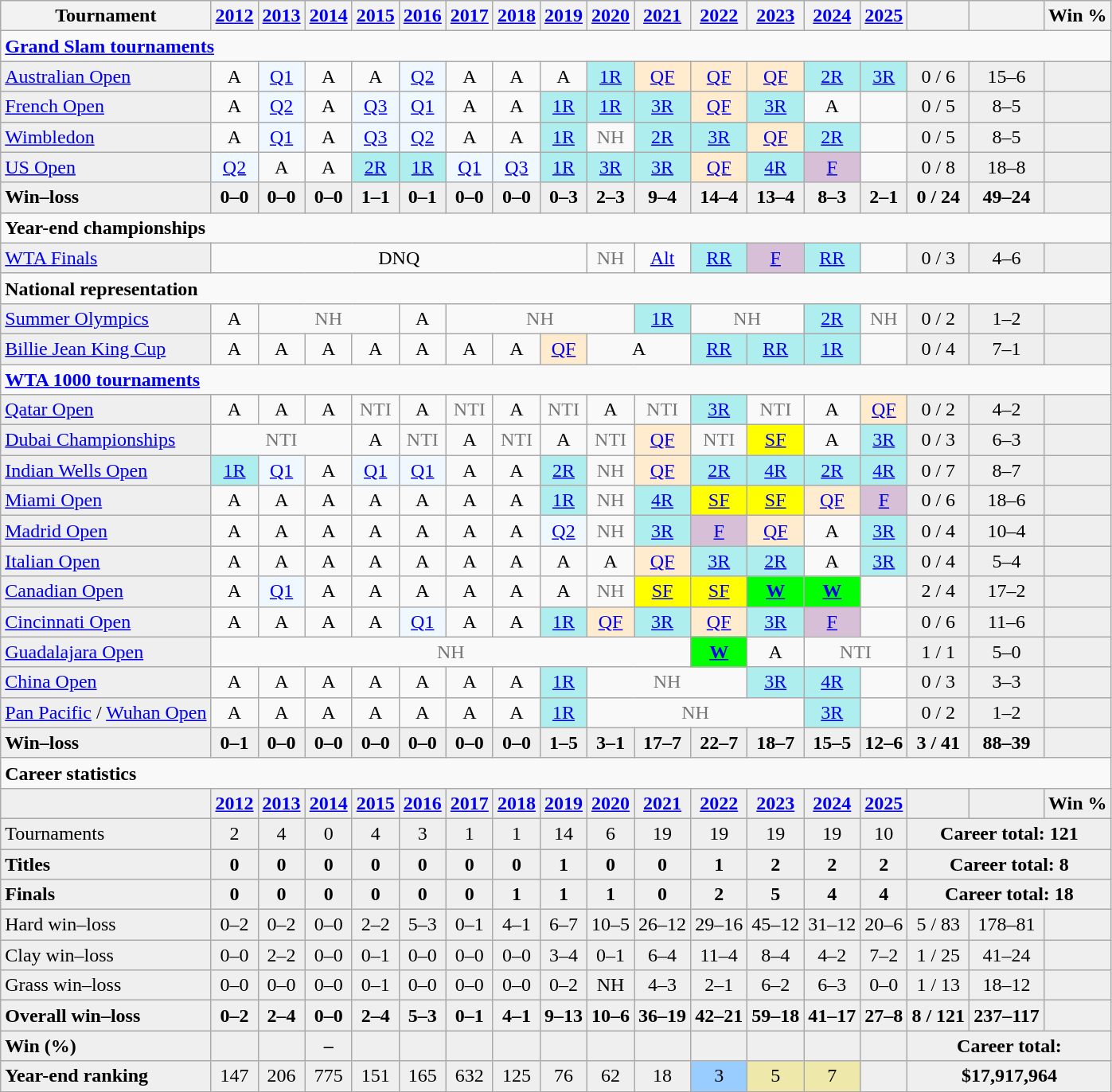<table class=wikitable nowrap style=text-align:center;>
<tr>
<th>Tournament</th>
<th><a href='#'>2012</a></th>
<th><a href='#'>2013</a></th>
<th><a href='#'>2014</a></th>
<th><a href='#'>2015</a></th>
<th><a href='#'>2016</a></th>
<th><a href='#'>2017</a></th>
<th><a href='#'>2018</a></th>
<th><a href='#'>2019</a></th>
<th><a href='#'>2020</a></th>
<th><a href='#'>2021</a></th>
<th><a href='#'>2022</a></th>
<th><a href='#'>2023</a></th>
<th><a href='#'>2024</a></th>
<th><a href='#'>2025</a></th>
<th></th>
<th></th>
<th>Win %</th>
</tr>
<tr>
<td colspan="18" style="text-align:left"><strong><a href='#'>Grand Slam tournaments</a></strong></td>
</tr>
<tr>
<td align=left bgcolor=efefef><a href='#'>Australian Open</a></td>
<td>A</td>
<td bgcolor=f0f8ff><a href='#'>Q1</a></td>
<td>A</td>
<td>A</td>
<td bgcolor=f0f8ff><a href='#'>Q2</a></td>
<td>A</td>
<td>A</td>
<td>A</td>
<td bgcolor=afeeee><a href='#'>1R</a></td>
<td bgcolor=ffebcd><a href='#'>QF</a></td>
<td bgcolor=ffebcd><a href='#'>QF</a></td>
<td bgcolor=ffebcd><a href='#'>QF</a></td>
<td bgcolor=afeeee><a href='#'>2R</a></td>
<td bgcolor=afeeee><a href='#'>3R</a></td>
<td bgcolor=efefef>0 / 6</td>
<td bgcolor=efefef>15–6</td>
<td bgcolor=efefef></td>
</tr>
<tr>
<td align=left bgcolor=efefef><a href='#'>French Open</a></td>
<td>A</td>
<td bgcolor=f0f8ff><a href='#'>Q2</a></td>
<td>A</td>
<td bgcolor=f0f8ff><a href='#'>Q3</a></td>
<td bgcolor=f0f8ff><a href='#'>Q1</a></td>
<td>A</td>
<td>A</td>
<td bgcolor=afeeee><a href='#'>1R</a></td>
<td bgcolor=afeeee><a href='#'>1R</a></td>
<td bgcolor=afeeee><a href='#'>3R</a></td>
<td bgcolor=ffebcd><a href='#'>QF</a></td>
<td bgcolor=afeeee><a href='#'>3R</a></td>
<td>A</td>
<td></td>
<td bgcolor=efefef>0 / 5</td>
<td bgcolor=efefef>8–5</td>
<td bgcolor=efefef></td>
</tr>
<tr>
<td align=left bgcolor=efefef><a href='#'>Wimbledon</a></td>
<td>A</td>
<td bgcolor=f0f8ff><a href='#'>Q1</a></td>
<td>A</td>
<td bgcolor=f0f8ff><a href='#'>Q3</a></td>
<td bgcolor=f0f8ff><a href='#'>Q2</a></td>
<td>A</td>
<td>A</td>
<td bgcolor=afeeee><a href='#'>1R</a></td>
<td style=color:#767676>NH</td>
<td bgcolor=afeeee><a href='#'>2R</a></td>
<td bgcolor=afeeee><a href='#'>3R</a></td>
<td bgcolor=ffebcd><a href='#'>QF</a></td>
<td bgcolor=afeeee><a href='#'>2R</a></td>
<td></td>
<td bgcolor=efefef>0 / 5</td>
<td bgcolor=efefef>8–5</td>
<td bgcolor=efefef></td>
</tr>
<tr>
<td align=left bgcolor=efefef><a href='#'>US Open</a></td>
<td bgcolor=f0f8ff><a href='#'>Q2</a></td>
<td>A</td>
<td>A</td>
<td bgcolor=afeeee><a href='#'>2R</a></td>
<td bgcolor=afeeee><a href='#'>1R</a></td>
<td bgcolor=f0f8ff><a href='#'>Q1</a></td>
<td bgcolor=f0f8ff><a href='#'>Q3</a></td>
<td bgcolor=afeeee><a href='#'>1R</a></td>
<td bgcolor=afeeee><a href='#'>3R</a></td>
<td bgcolor=afeeee><a href='#'>3R</a></td>
<td bgcolor=ffebcd><a href='#'>QF</a></td>
<td bgcolor=afeeee><a href='#'>4R</a></td>
<td bgcolor=thistle><a href='#'>F</a></td>
<td></td>
<td bgcolor=efefef>0 / 8</td>
<td bgcolor=efefef>18–8</td>
<td bgcolor=efefef></td>
</tr>
<tr style=font-weight:bold;background:#efefef>
<td style=text-align:left>Win–loss</td>
<td>0–0</td>
<td>0–0</td>
<td>0–0</td>
<td>1–1</td>
<td>0–1</td>
<td>0–0</td>
<td>0–0</td>
<td>0–3</td>
<td>2–3</td>
<td>9–4</td>
<td>14–4</td>
<td>13–4</td>
<td>8–3</td>
<td>2–1</td>
<td>0 / 24</td>
<td>49–24</td>
<td></td>
</tr>
<tr>
<td colspan="18" style="text-align:left"><strong>Year-end championships</strong></td>
</tr>
<tr>
<td align=left bgcolor=efefef><a href='#'>WTA Finals</a></td>
<td colspan="8">DNQ</td>
<td style=color:#767676>NH</td>
<td><a href='#'>Alt</a></td>
<td bgcolor=afeeee><a href='#'>RR</a></td>
<td bgcolor=thistle><a href='#'>F</a></td>
<td bgcolor=afeeee><a href='#'>RR</a></td>
<td></td>
<td bgcolor=efefef>0 / 3</td>
<td bgcolor=efefef>4–6</td>
<td bgcolor=efefef></td>
</tr>
<tr>
<td colspan="18" style="text-align:left"><strong>National representation</strong></td>
</tr>
<tr>
<td align=left bgcolor=efefef><a href='#'>Summer Olympics</a></td>
<td>A</td>
<td colspan=3 style=color:#767676>NH</td>
<td>A</td>
<td colspan=4 style=color:#767676>NH</td>
<td bgcolor=afeeee><a href='#'>1R</a></td>
<td colspan=2 style=color:#767676>NH</td>
<td bgcolor=afeeee><a href='#'>2R</a></td>
<td style=color:#767676>NH</td>
<td bgcolor=efefef>0 / 2</td>
<td bgcolor=efefef>1–2</td>
<td bgcolor=efefef></td>
</tr>
<tr>
<td align=left bgcolor=efefef><a href='#'>Billie Jean King Cup</a></td>
<td>A</td>
<td>A</td>
<td>A</td>
<td>A</td>
<td>A</td>
<td>A</td>
<td>A</td>
<td style=background:#ffebcd><a href='#'>QF</a></td>
<td colspan=2>A</td>
<td bgcolor=afeeee><a href='#'>RR</a></td>
<td bgcolor=afeeee><a href='#'>RR</a></td>
<td bgcolor=afeeee><a href='#'>1R</a></td>
<td></td>
<td bgcolor=efefef>0 / 4</td>
<td bgcolor=efefef>7–1</td>
<td bgcolor=efefef></td>
</tr>
<tr>
<td colspan="18" style="text-align:left"><strong><a href='#'>WTA 1000 tournaments</a></strong></td>
</tr>
<tr>
<td align=left bgcolor=efefef><a href='#'>Qatar Open</a></td>
<td>A</td>
<td>A</td>
<td>A</td>
<td style=color:#767676>NTI</td>
<td>A</td>
<td style=color:#767676>NTI</td>
<td>A</td>
<td style=color:#767676>NTI</td>
<td>A</td>
<td style=color:#767676>NTI</td>
<td bgcolor=afeeee><a href='#'>3R</a></td>
<td style=color:#767676>NTI</td>
<td>A</td>
<td bgcolor=ffebcd><a href='#'>QF</a></td>
<td bgcolor=efefef>0 / 2</td>
<td bgcolor=efefef>4–2</td>
<td bgcolor=efefef></td>
</tr>
<tr>
<td style=text-align:left;background:#efefef><a href='#'>Dubai Championships</a></td>
<td colspan=3 style=color:#767676>NTI</td>
<td>A</td>
<td style=color:#767676>NTI</td>
<td>A</td>
<td style=color:#767676>NTI</td>
<td>A</td>
<td style=color:#767676>NTI</td>
<td bgcolor=ffebcd><a href='#'>QF</a></td>
<td style=color:#767676>NTI</td>
<td bgcolor=yellow><a href='#'>SF</a></td>
<td>A</td>
<td bgcolor=afeeee><a href='#'>3R</a></td>
<td bgcolor=efefef>0 / 3</td>
<td bgcolor=efefef>6–3</td>
<td bgcolor=efefef></td>
</tr>
<tr>
<td align=left bgcolor=efefef><a href='#'>Indian Wells Open</a></td>
<td bgcolor=afeeee><a href='#'>1R</a></td>
<td bgcolor=f0f8ff><a href='#'>Q1</a></td>
<td>A</td>
<td bgcolor=f0f8ff><a href='#'>Q1</a></td>
<td bgcolor=f0f8ff><a href='#'>Q1</a></td>
<td>A</td>
<td>A</td>
<td bgcolor=afeeee><a href='#'>2R</a></td>
<td style=color:#767676>NH</td>
<td bgcolor=ffebcd><a href='#'>QF</a></td>
<td bgcolor=afeeee><a href='#'>2R</a></td>
<td bgcolor=afeeee><a href='#'>4R</a></td>
<td bgcolor=afeeee><a href='#'>2R</a></td>
<td bgcolor=afeeee><a href='#'>4R</a></td>
<td bgcolor=efefef>0 / 7</td>
<td bgcolor=efefef>8–7</td>
<td bgcolor=efefef></td>
</tr>
<tr>
<td align=left bgcolor=efefef><a href='#'>Miami Open</a></td>
<td>A</td>
<td>A</td>
<td>A</td>
<td>A</td>
<td>A</td>
<td>A</td>
<td>A</td>
<td bgcolor=afeeee><a href='#'>1R</a></td>
<td style=color:#767676>NH</td>
<td bgcolor=afeeee><a href='#'>4R</a></td>
<td bgcolor=yellow><a href='#'>SF</a></td>
<td bgcolor=yellow><a href='#'>SF</a></td>
<td bgcolor=ffebcd><a href='#'>QF</a></td>
<td bgcolor=thistle><a href='#'>F</a></td>
<td bgcolor=efefef>0 / 6</td>
<td bgcolor=efefef>18–6</td>
<td bgcolor=efefef></td>
</tr>
<tr>
<td align=left bgcolor=efefef><a href='#'>Madrid Open</a></td>
<td>A</td>
<td>A</td>
<td>A</td>
<td>A</td>
<td>A</td>
<td>A</td>
<td>A</td>
<td bgcolor=f0f8ff><a href='#'>Q2</a></td>
<td style=color:#767676>NH</td>
<td bgcolor=afeeee><a href='#'>3R</a></td>
<td bgcolor=thistle><a href='#'>F</a></td>
<td bgcolor=ffebcd><a href='#'>QF</a></td>
<td>A</td>
<td bgcolor=afeeee><a href='#'>3R</a></td>
<td bgcolor=efefef>0 / 4</td>
<td bgcolor=efefef>10–4</td>
<td bgcolor=efefef></td>
</tr>
<tr>
<td align=left bgcolor=efefef><a href='#'>Italian Open</a></td>
<td>A</td>
<td>A</td>
<td>A</td>
<td>A</td>
<td>A</td>
<td>A</td>
<td>A</td>
<td>A</td>
<td>A</td>
<td bgcolor=ffebcd><a href='#'>QF</a></td>
<td bgcolor=afeeee><a href='#'>3R</a></td>
<td bgcolor=afeeee><a href='#'>2R</a></td>
<td>A</td>
<td bgcolor=afeeee><a href='#'>3R</a></td>
<td bgcolor=efefef>0 / 4</td>
<td bgcolor=efefef>5–4</td>
<td bgcolor=efefef></td>
</tr>
<tr>
<td align=left bgcolor=efefef><a href='#'>Canadian Open</a></td>
<td>A</td>
<td bgcolor=f0f8ff><a href='#'>Q1</a></td>
<td>A</td>
<td>A</td>
<td>A</td>
<td>A</td>
<td>A</td>
<td>A</td>
<td style=color:#767676>NH</td>
<td bgcolor=yellow><a href='#'>SF</a></td>
<td bgcolor=yellow><a href='#'>SF</a></td>
<td bgcolor=lime><a href='#'><strong>W</strong></a></td>
<td bgcolor=lime><a href='#'><strong>W</strong></a></td>
<td></td>
<td bgcolor=efefef>2 / 4</td>
<td bgcolor=efefef>17–2</td>
<td bgcolor=efefef></td>
</tr>
<tr>
<td align=left bgcolor=efefef><a href='#'>Cincinnati Open</a></td>
<td>A</td>
<td>A</td>
<td>A</td>
<td>A</td>
<td bgcolor=f0f8ff><a href='#'>Q1</a></td>
<td>A</td>
<td>A</td>
<td bgcolor=afeeee><a href='#'>1R</a></td>
<td bgcolor=ffebcd><a href='#'>QF</a></td>
<td bgcolor=afeeee><a href='#'>3R</a></td>
<td bgcolor=ffebcd><a href='#'>QF</a></td>
<td bgcolor=afeeee><a href='#'>3R</a></td>
<td bgcolor=thistle><a href='#'>F</a></td>
<td></td>
<td bgcolor=efefef>0 / 6</td>
<td bgcolor=efefef>11–6</td>
<td bgcolor=efefef></td>
</tr>
<tr>
<td align=left bgcolor=efefef><a href='#'>Guadalajara Open</a></td>
<td colspan=10 style=color:#767676>NH</td>
<td bgcolor=lime><a href='#'><strong>W</strong></a></td>
<td>A</td>
<td colspan=2 style=color:#767676>NTI</td>
<td bgcolor=efefef>1 / 1</td>
<td bgcolor=efefef>5–0</td>
<td bgcolor=efefef></td>
</tr>
<tr>
<td align=left bgcolor=efefef><a href='#'>China Open</a></td>
<td>A</td>
<td>A</td>
<td>A</td>
<td>A</td>
<td>A</td>
<td>A</td>
<td>A</td>
<td bgcolor=afeeee><a href='#'>1R</a></td>
<td colspan=3 style=color:#767676>NH</td>
<td bgcolor=afeeee><a href='#'>3R</a></td>
<td bgcolor=afeeee><a href='#'>4R</a></td>
<td></td>
<td bgcolor=efefef>0 / 3</td>
<td bgcolor=efefef>3–3</td>
<td bgcolor=efefef></td>
</tr>
<tr>
<td align=left bgcolor=efefef><a href='#'>Pan Pacific</a> / <a href='#'>Wuhan Open</a></td>
<td>A</td>
<td>A</td>
<td>A</td>
<td>A</td>
<td>A</td>
<td>A</td>
<td>A</td>
<td bgcolor=afeeee><a href='#'>1R</a></td>
<td colspan=4 style=color:#767676>NH</td>
<td bgcolor=afeeee><a href='#'>3R</a></td>
<td></td>
<td bgcolor=efefef>0 / 2</td>
<td bgcolor=efefef>1–2</td>
<td bgcolor=efefef></td>
</tr>
<tr style=font-weight:bold;background:#efefef>
<td style=text-align:left>Win–loss</td>
<td>0–1</td>
<td>0–0</td>
<td>0–0</td>
<td>0–0</td>
<td>0–0</td>
<td>0–0</td>
<td>0–0</td>
<td>1–5</td>
<td>3–1</td>
<td>17–7</td>
<td>22–7</td>
<td>18–7</td>
<td>15–5</td>
<td>12–6</td>
<td>3 / 41</td>
<td>88–39</td>
<td></td>
</tr>
<tr>
<td colspan="18" style="text-align:left"><strong>Career statistics</strong></td>
</tr>
<tr style=font-weight:bold;background:#efefef>
<td></td>
<td><a href='#'>2012</a></td>
<td><a href='#'>2013</a></td>
<td><a href='#'>2014</a></td>
<td><a href='#'>2015</a></td>
<td><a href='#'>2016</a></td>
<td><a href='#'>2017</a></td>
<td><a href='#'>2018</a></td>
<td><a href='#'>2019</a></td>
<td><a href='#'>2020</a></td>
<td><a href='#'>2021</a></td>
<td><a href='#'>2022</a></td>
<td><a href='#'>2023</a></td>
<td><a href='#'>2024</a></td>
<td><a href='#'>2025</a></td>
<td></td>
<td></td>
<td>Win %</td>
</tr>
<tr style=background:#efefef>
<td style=text-align:left>Tournaments</td>
<td>2</td>
<td>4</td>
<td>0</td>
<td>4</td>
<td>3</td>
<td>1</td>
<td>1</td>
<td>14</td>
<td>6</td>
<td>19</td>
<td>19</td>
<td>19</td>
<td>19</td>
<td>10</td>
<td colspan=3><strong>Career total: 121</strong></td>
</tr>
<tr style=font-weight:bold;background:#efefef>
<td style=text-align:left>Titles</td>
<td>0</td>
<td>0</td>
<td>0</td>
<td>0</td>
<td>0</td>
<td>0</td>
<td>0</td>
<td>1</td>
<td>0</td>
<td>0</td>
<td>1</td>
<td>2</td>
<td>2</td>
<td>2</td>
<td colspan=3>Career total: 8</td>
</tr>
<tr style=font-weight:bold;background:#efefef>
<td style=text-align:left>Finals</td>
<td>0</td>
<td>0</td>
<td>0</td>
<td>0</td>
<td>0</td>
<td>0</td>
<td>1</td>
<td>1</td>
<td>1</td>
<td>0</td>
<td>2</td>
<td>5</td>
<td>4</td>
<td>4</td>
<td colspan=3>Career total: 18</td>
</tr>
<tr style=background:#efefef>
<td style=text-align:left>Hard win–loss</td>
<td>0–2</td>
<td>0–2</td>
<td>0–0</td>
<td>2–2</td>
<td>5–3</td>
<td>0–1</td>
<td>4–1</td>
<td>6–7</td>
<td>10–5</td>
<td>26–12</td>
<td>29–16</td>
<td>45–12</td>
<td>31–12</td>
<td>20–6</td>
<td>5 / 83</td>
<td>178–81</td>
<td></td>
</tr>
<tr style=background:#efefef>
<td style=text-align:left>Clay win–loss</td>
<td>0–0</td>
<td>2–2</td>
<td>0–0</td>
<td>0–1</td>
<td>0–0</td>
<td>0–0</td>
<td>0–0</td>
<td>3–4</td>
<td>0–1</td>
<td>6–4</td>
<td>11–4</td>
<td>8–4</td>
<td>4–2</td>
<td>7–2</td>
<td>1 / 25</td>
<td>41–24</td>
<td></td>
</tr>
<tr style=background:#efefef>
<td style=text-align:left>Grass win–loss</td>
<td>0–0</td>
<td>0–0</td>
<td>0–0</td>
<td>0–1</td>
<td>0–0</td>
<td>0–0</td>
<td>0–0</td>
<td>0–2</td>
<td>NH</td>
<td>4–3</td>
<td>2–1</td>
<td>6–2</td>
<td>6–3</td>
<td>0–0</td>
<td>1 / 13</td>
<td>18–12</td>
<td></td>
</tr>
<tr style=font-weight:bold;background:#efefef>
<td style=text-align:left>Overall win–loss</td>
<td>0–2</td>
<td>2–4</td>
<td>0–0</td>
<td>2–4</td>
<td>5–3</td>
<td>0–1</td>
<td>4–1</td>
<td>9–13</td>
<td>10–6</td>
<td>36–19</td>
<td>42–21</td>
<td>59–18</td>
<td>41–17</td>
<td>27–8</td>
<td>8 / 121</td>
<td>237–117</td>
<td></td>
</tr>
<tr style=font-weight:bold;background:#efefef>
<td style=text-align:left>Win (%)</td>
<td></td>
<td></td>
<td>–</td>
<td></td>
<td></td>
<td></td>
<td></td>
<td></td>
<td></td>
<td></td>
<td></td>
<td></td>
<td></td>
<td></td>
<td colspan=3>Career total: </td>
</tr>
<tr style=background:#efefef>
<td style=text-align:left><strong>Year-end ranking</strong></td>
<td>147</td>
<td>206</td>
<td>775</td>
<td>151</td>
<td>165</td>
<td>632</td>
<td>125</td>
<td>76</td>
<td>62</td>
<td>18</td>
<td bgcolor=99ccff>3</td>
<td bgcolor=eee8aa>5</td>
<td bgcolor=eee8aa>7</td>
<td></td>
<td colspan=3><strong>$17,917,964</strong></td>
</tr>
</table>
